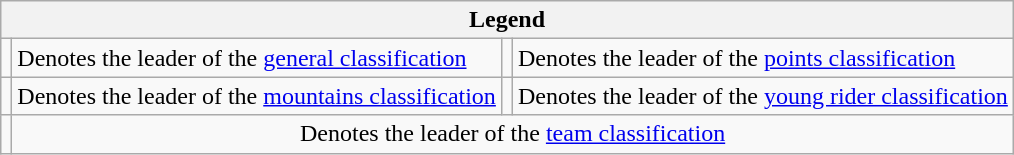<table class="wikitable">
<tr>
<th colspan=4>Legend</th>
</tr>
<tr>
<td></td>
<td>Denotes the leader of the <a href='#'>general classification</a></td>
<td></td>
<td>Denotes the leader of the <a href='#'>points classification</a></td>
</tr>
<tr>
<td></td>
<td>Denotes the leader of the <a href='#'>mountains classification</a></td>
<td></td>
<td>Denotes the leader of the <a href='#'>young rider classification</a></td>
</tr>
<tr>
<td></td>
<td colspan="3" style="text-align:center;">Denotes the leader of the <a href='#'>team classification</a></td>
</tr>
</table>
